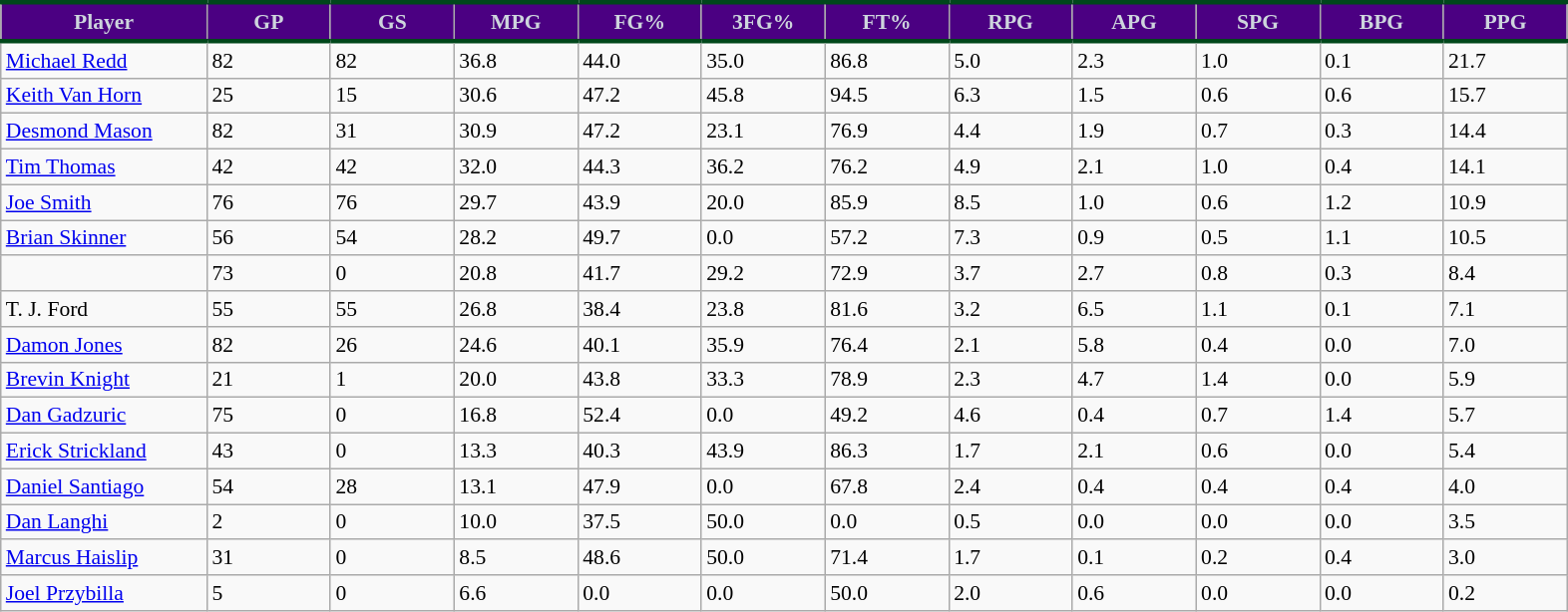<table class="wikitable sortable" style="font-size: 90%">
<tr>
<th style="background:#4B0082; color:#CED5DD; border-top:#00471B 3px solid; border-bottom:#00471B 3px solid;" width="10%">Player</th>
<th style="background:#4B0082; color:#CED5DD; border-top:#00471B 3px solid; border-bottom:#00471B 3px solid;" width="6%">GP</th>
<th style="background:#4B0082; color:#CED5DD; border-top:#00471B 3px solid; border-bottom:#00471B 3px solid;" width="6%">GS</th>
<th style="background:#4B0082; color:#CED5DD; border-top:#00471B 3px solid; border-bottom:#00471B 3px solid;" width="6%">MPG</th>
<th style="background:#4B0082; color:#CED5DD; border-top:#00471B 3px solid; border-bottom:#00471B 3px solid;"width="6%">FG%</th>
<th style="background:#4B0082; color:#CED5DD; border-top:#00471B 3px solid; border-bottom:#00471B 3px solid;" width="6%">3FG%</th>
<th style="background:#4B0082; color:#CED5DD; border-top:#00471B 3px solid; border-bottom:#00471B 3px solid;" width="6%">FT%</th>
<th style="background:#4B0082; color:#CED5DD; border-top:#00471B 3px solid; border-bottom:#00471B 3px solid;"width="6%">RPG</th>
<th style="background:#4B0082; color:#CED5DD; border-top:#00471B 3px solid; border-bottom:#00471B 3px solid;"width="6%">APG</th>
<th style="background:#4B0082; color:#CED5DD; border-top:#00471B 3px solid; border-bottom:#00471B 3px solid;"width="6%">SPG</th>
<th style="background:#4B0082; color:#CED5DD; border-top:#00471B 3px solid; border-bottom:#00471B 3px solid;"width="6%">BPG</th>
<th style="background:#4B0082; color:#CED5DD; border-top:#00471B 3px solid; border-bottom:#00471B 3px solid;"width="6%">PPG</th>
</tr>
<tr>
<td><a href='#'>Michael Redd</a></td>
<td>82</td>
<td>82</td>
<td>36.8</td>
<td>44.0</td>
<td>35.0</td>
<td>86.8</td>
<td>5.0</td>
<td>2.3</td>
<td>1.0</td>
<td>0.1</td>
<td>21.7</td>
</tr>
<tr>
<td><a href='#'>Keith Van Horn</a></td>
<td>25</td>
<td>15</td>
<td>30.6</td>
<td>47.2</td>
<td>45.8</td>
<td>94.5</td>
<td>6.3</td>
<td>1.5</td>
<td>0.6</td>
<td>0.6</td>
<td>15.7</td>
</tr>
<tr>
<td><a href='#'>Desmond Mason</a></td>
<td>82</td>
<td>31</td>
<td>30.9</td>
<td>47.2</td>
<td>23.1</td>
<td>76.9</td>
<td>4.4</td>
<td>1.9</td>
<td>0.7</td>
<td>0.3</td>
<td>14.4</td>
</tr>
<tr>
<td><a href='#'>Tim Thomas</a></td>
<td>42</td>
<td>42</td>
<td>32.0</td>
<td>44.3</td>
<td>36.2</td>
<td>76.2</td>
<td>4.9</td>
<td>2.1</td>
<td>1.0</td>
<td>0.4</td>
<td>14.1</td>
</tr>
<tr>
<td><a href='#'>Joe Smith</a></td>
<td>76</td>
<td>76</td>
<td>29.7</td>
<td>43.9</td>
<td>20.0</td>
<td>85.9</td>
<td>8.5</td>
<td>1.0</td>
<td>0.6</td>
<td>1.2</td>
<td>10.9</td>
</tr>
<tr>
<td><a href='#'>Brian Skinner</a></td>
<td>56</td>
<td>54</td>
<td>28.2</td>
<td>49.7</td>
<td>0.0</td>
<td>57.2</td>
<td>7.3</td>
<td>0.9</td>
<td>0.5</td>
<td>1.1</td>
<td>10.5</td>
</tr>
<tr>
<td></td>
<td>73</td>
<td>0</td>
<td>20.8</td>
<td>41.7</td>
<td>29.2</td>
<td>72.9</td>
<td>3.7</td>
<td>2.7</td>
<td>0.8</td>
<td>0.3</td>
<td>8.4</td>
</tr>
<tr>
<td>T. J. Ford</td>
<td>55</td>
<td>55</td>
<td>26.8</td>
<td>38.4</td>
<td>23.8</td>
<td>81.6</td>
<td>3.2</td>
<td>6.5</td>
<td>1.1</td>
<td>0.1</td>
<td>7.1</td>
</tr>
<tr>
<td><a href='#'>Damon Jones</a></td>
<td>82</td>
<td>26</td>
<td>24.6</td>
<td>40.1</td>
<td>35.9</td>
<td>76.4</td>
<td>2.1</td>
<td>5.8</td>
<td>0.4</td>
<td>0.0</td>
<td>7.0</td>
</tr>
<tr>
<td><a href='#'>Brevin Knight</a></td>
<td>21</td>
<td>1</td>
<td>20.0</td>
<td>43.8</td>
<td>33.3</td>
<td>78.9</td>
<td>2.3</td>
<td>4.7</td>
<td>1.4</td>
<td>0.0</td>
<td>5.9</td>
</tr>
<tr>
<td><a href='#'>Dan Gadzuric</a></td>
<td>75</td>
<td>0</td>
<td>16.8</td>
<td>52.4</td>
<td>0.0</td>
<td>49.2</td>
<td>4.6</td>
<td>0.4</td>
<td>0.7</td>
<td>1.4</td>
<td>5.7</td>
</tr>
<tr>
<td><a href='#'>Erick Strickland</a></td>
<td>43</td>
<td>0</td>
<td>13.3</td>
<td>40.3</td>
<td>43.9</td>
<td>86.3</td>
<td>1.7</td>
<td>2.1</td>
<td>0.6</td>
<td>0.0</td>
<td>5.4</td>
</tr>
<tr>
<td><a href='#'>Daniel Santiago</a></td>
<td>54</td>
<td>28</td>
<td>13.1</td>
<td>47.9</td>
<td>0.0</td>
<td>67.8</td>
<td>2.4</td>
<td>0.4</td>
<td>0.4</td>
<td>0.4</td>
<td>4.0</td>
</tr>
<tr>
<td><a href='#'>Dan Langhi</a></td>
<td>2</td>
<td>0</td>
<td>10.0</td>
<td>37.5</td>
<td>50.0</td>
<td>0.0</td>
<td>0.5</td>
<td>0.0</td>
<td>0.0</td>
<td>0.0</td>
<td>3.5</td>
</tr>
<tr>
<td><a href='#'>Marcus Haislip</a></td>
<td>31</td>
<td>0</td>
<td>8.5</td>
<td>48.6</td>
<td>50.0</td>
<td>71.4</td>
<td>1.7</td>
<td>0.1</td>
<td>0.2</td>
<td>0.4</td>
<td>3.0</td>
</tr>
<tr>
<td><a href='#'>Joel Przybilla</a></td>
<td>5</td>
<td>0</td>
<td>6.6</td>
<td>0.0</td>
<td>0.0</td>
<td>50.0</td>
<td>2.0</td>
<td>0.6</td>
<td>0.0</td>
<td>0.0</td>
<td>0.2</td>
</tr>
</table>
